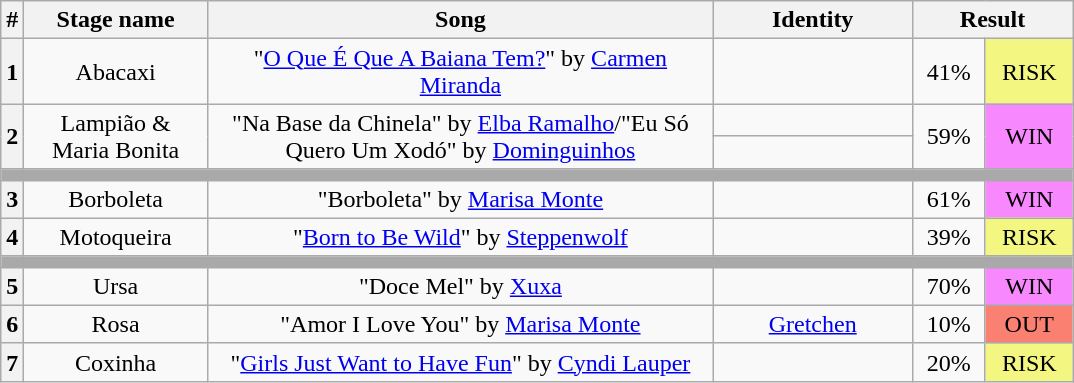<table class="wikitable plainrowheaders" style="text-align: center;">
<tr>
<th>#</th>
<th width=115>Stage name</th>
<th width=330>Song</th>
<th width=125>Identity</th>
<th style="width:100px;" colspan="2">Result</th>
</tr>
<tr>
<th>1</th>
<td>Abacaxi</td>
<td>"<a href='#'>O Que É Que A Baiana Tem?</a>" by <a href='#'>Carmen Miranda</a></td>
<td></td>
<td>41%</td>
<td style="background:#F3F781">RISK</td>
</tr>
<tr>
<th rowspan="2">2</th>
<td rowspan="2">Lampião & Maria Bonita</td>
<td rowspan="2">"Na Base da Chinela" by <a href='#'>Elba Ramalho</a>/"Eu Só Quero Um Xodó" by <a href='#'>Dominguinhos</a></td>
<td></td>
<td rowspan="2">59%</td>
<td rowspan="2" style="background:#F888FD">WIN</td>
</tr>
<tr>
<td></td>
</tr>
<tr>
<td colspan="6" style="background:darkGrey;"></td>
</tr>
<tr>
<th>3</th>
<td>Borboleta</td>
<td>"Borboleta" by <a href='#'>Marisa Monte</a></td>
<td></td>
<td>61%</td>
<td style="background:#F888FD">WIN</td>
</tr>
<tr>
<th>4</th>
<td>Motoqueira</td>
<td>"<a href='#'>Born to Be Wild</a>" by <a href='#'>Steppenwolf</a></td>
<td></td>
<td>39%</td>
<td style="background:#F3F781">RISK</td>
</tr>
<tr>
<td colspan="6" style="background:darkGrey;"></td>
</tr>
<tr>
<th>5</th>
<td>Ursa</td>
<td>"Doce Mel" by <a href='#'>Xuxa</a></td>
<td></td>
<td>70%</td>
<td style="background:#F888FD">WIN</td>
</tr>
<tr>
<th>6</th>
<td>Rosa</td>
<td>"Amor I Love You" by <a href='#'>Marisa Monte</a></td>
<td><a href='#'>Gretchen</a></td>
<td>10%</td>
<td style="background:salmon;">OUT</td>
</tr>
<tr>
<th>7</th>
<td>Coxinha</td>
<td>"<a href='#'>Girls Just Want to Have Fun</a>" by <a href='#'>Cyndi Lauper</a></td>
<td></td>
<td>20%</td>
<td style="background:#F3F781">RISK</td>
</tr>
</table>
